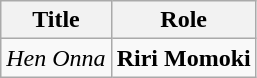<table class="wikitable">
<tr>
<th>Title</th>
<th>Role</th>
</tr>
<tr>
<td><em>Hen Onna</em></td>
<td><strong>Riri Momoki</strong></td>
</tr>
</table>
